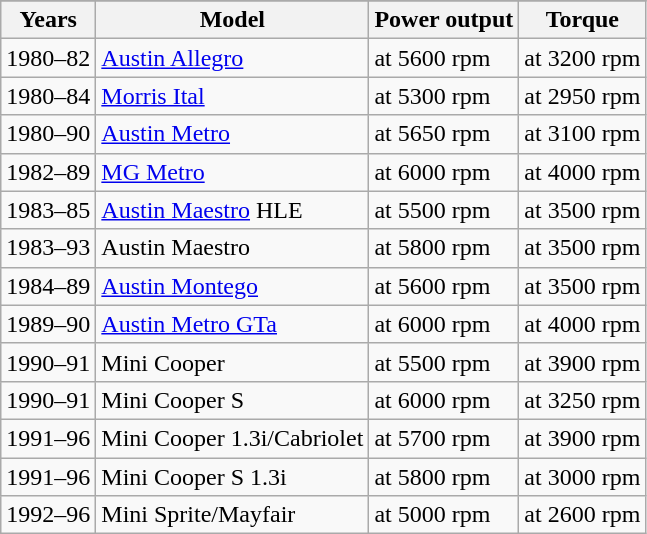<table class="wikitable">
<tr>
</tr>
<tr>
<th>Years</th>
<th>Model</th>
<th>Power output</th>
<th>Torque</th>
</tr>
<tr>
<td>1980–82</td>
<td><a href='#'>Austin Allegro</a></td>
<td> at 5600 rpm</td>
<td> at 3200 rpm</td>
</tr>
<tr>
<td>1980–84</td>
<td><a href='#'>Morris Ital</a></td>
<td> at 5300 rpm</td>
<td> at 2950 rpm</td>
</tr>
<tr>
<td>1980–90</td>
<td><a href='#'>Austin Metro</a></td>
<td> at 5650 rpm</td>
<td> at 3100 rpm</td>
</tr>
<tr>
<td>1982–89</td>
<td><a href='#'>MG Metro</a></td>
<td> at 6000 rpm</td>
<td> at 4000 rpm</td>
</tr>
<tr>
<td>1983–85</td>
<td><a href='#'>Austin Maestro</a> HLE</td>
<td> at 5500 rpm</td>
<td> at 3500 rpm</td>
</tr>
<tr>
<td>1983–93</td>
<td>Austin Maestro</td>
<td> at 5800 rpm</td>
<td> at 3500 rpm</td>
</tr>
<tr>
<td>1984–89</td>
<td><a href='#'>Austin Montego</a></td>
<td> at 5600 rpm</td>
<td> at 3500 rpm</td>
</tr>
<tr>
<td>1989–90</td>
<td><a href='#'>Austin Metro GTa</a></td>
<td> at 6000 rpm</td>
<td> at 4000 rpm</td>
</tr>
<tr>
<td>1990–91</td>
<td>Mini Cooper</td>
<td> at 5500 rpm</td>
<td> at 3900 rpm</td>
</tr>
<tr>
<td>1990–91</td>
<td>Mini Cooper S</td>
<td> at 6000 rpm</td>
<td> at 3250 rpm</td>
</tr>
<tr>
<td>1991–96</td>
<td>Mini Cooper 1.3i/Cabriolet</td>
<td> at 5700 rpm</td>
<td> at 3900 rpm</td>
</tr>
<tr>
<td>1991–96</td>
<td>Mini Cooper S 1.3i</td>
<td> at 5800 rpm</td>
<td> at 3000 rpm</td>
</tr>
<tr>
<td>1992–96</td>
<td>Mini Sprite/Mayfair</td>
<td> at 5000 rpm</td>
<td> at 2600 rpm</td>
</tr>
</table>
